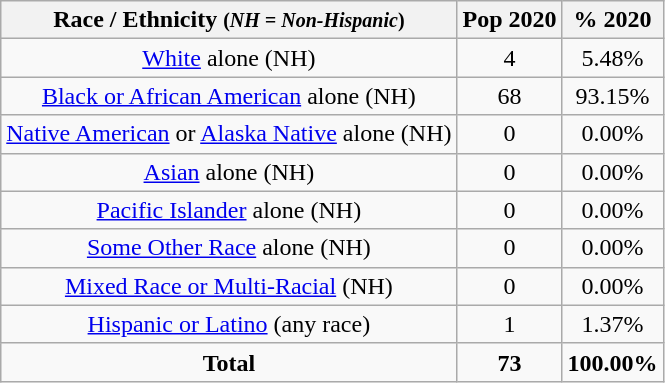<table class="wikitable" style="text-align:center;">
<tr>
<th>Race / Ethnicity <small>(<em>NH = Non-Hispanic</em>)</small></th>
<th>Pop 2020</th>
<th>% 2020</th>
</tr>
<tr>
<td><a href='#'>White</a> alone (NH)</td>
<td>4</td>
<td>5.48%</td>
</tr>
<tr>
<td><a href='#'>Black or African American</a> alone (NH)</td>
<td>68</td>
<td>93.15%</td>
</tr>
<tr>
<td><a href='#'>Native American</a> or <a href='#'>Alaska Native</a> alone (NH)</td>
<td>0</td>
<td>0.00%</td>
</tr>
<tr>
<td><a href='#'>Asian</a> alone (NH)</td>
<td>0</td>
<td>0.00%</td>
</tr>
<tr>
<td><a href='#'>Pacific Islander</a> alone (NH)</td>
<td>0</td>
<td>0.00%</td>
</tr>
<tr>
<td><a href='#'>Some Other Race</a> alone (NH)</td>
<td>0</td>
<td>0.00%</td>
</tr>
<tr>
<td><a href='#'>Mixed Race or Multi-Racial</a> (NH)</td>
<td>0</td>
<td>0.00%</td>
</tr>
<tr>
<td><a href='#'>Hispanic or Latino</a> (any race)</td>
<td>1</td>
<td>1.37%</td>
</tr>
<tr>
<td><strong>Total</strong></td>
<td><strong>73</strong></td>
<td><strong>100.00%</strong></td>
</tr>
</table>
